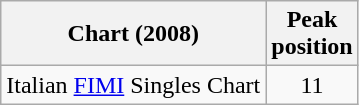<table class="wikitable">
<tr>
<th>Chart (2008)</th>
<th>Peak<br>position</th>
</tr>
<tr>
<td>Italian <a href='#'>FIMI</a> Singles Chart</td>
<td align="center">11</td>
</tr>
</table>
